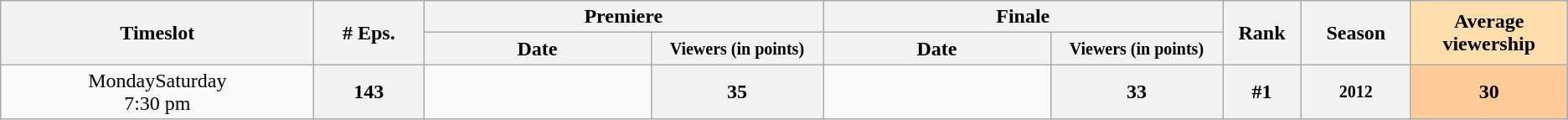<table class="wikitable">
<tr>
<th style="width:20%;" rowspan="2">Timeslot</th>
<th style="width:7%;" rowspan="2"># Eps.</th>
<th colspan=2>Premiere</th>
<th colspan=2>Finale</th>
<th style="width:5%;" rowspan="2">Rank</th>
<th style="width:7%;" rowspan="2">Season</th>
<th style="width:10%; background:#ffdead;" rowspan="2">Average viewership</th>
</tr>
<tr>
<th>Date</th>
<th span style="width:11%; font-size:smaller; line-height:100%;">Viewers (in points)</th>
<th>Date</th>
<th span style="width:11%; font-size:smaller; line-height:100%;">Viewers (in points)</th>
</tr>
<tr>
<td rowspan="1" style="text-align:center;">MondaySaturday <br>7:30 pm</td>
<th>143</th>
<td style="font-size:11px;line-height:110%"></td>
<th>35</th>
<td style="font-size:11px;line-height:110%"></td>
<th>33</th>
<th>#1</th>
<th style="font-size:smaller">2012</th>
<th style="background:#fc9;">30</th>
</tr>
</table>
